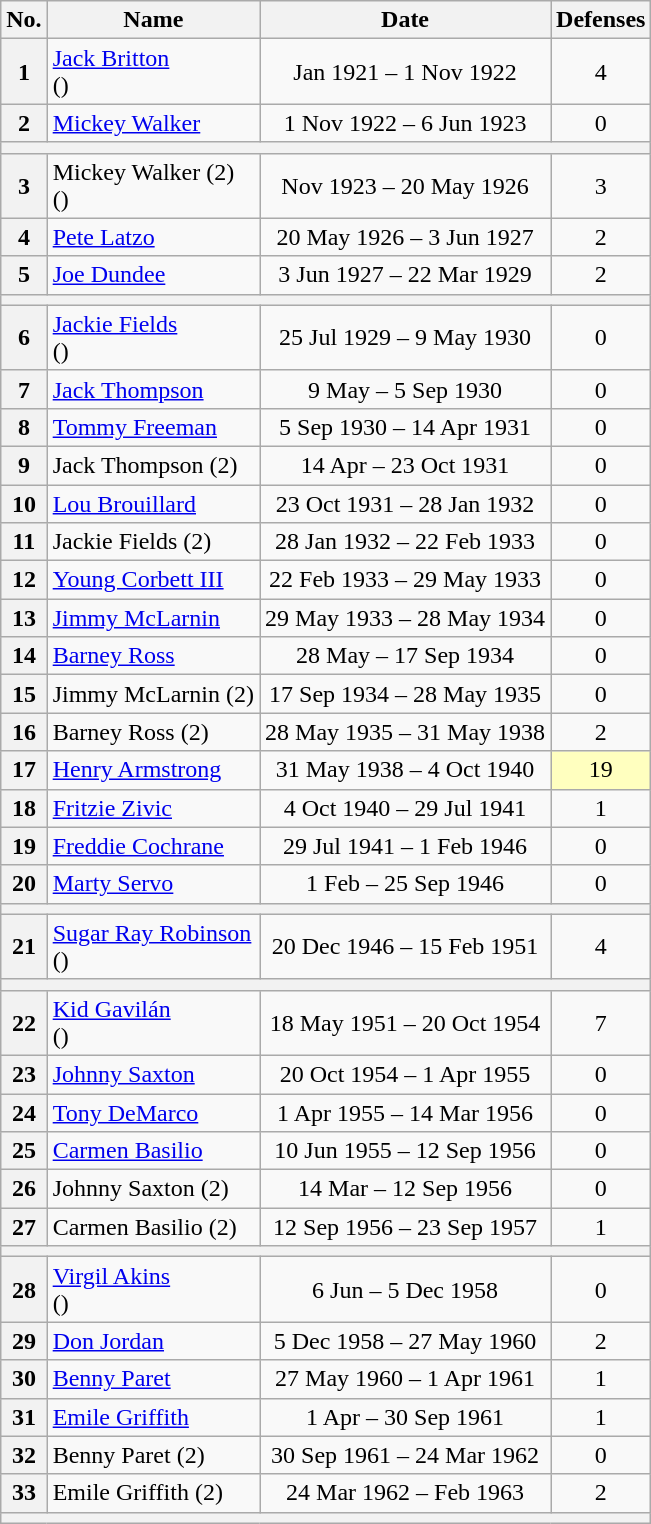<table class="wikitable sortable" style="text-align: center">
<tr>
<th>No.</th>
<th>Name</th>
<th>Date</th>
<th>Defenses</th>
</tr>
<tr align=center>
<th>1</th>
<td align=left><a href='#'>Jack Britton</a><br>()</td>
<td>Jan 1921 – 1 Nov 1922</td>
<td>4</td>
</tr>
<tr align=center>
<th>2</th>
<td align=left><a href='#'>Mickey Walker</a></td>
<td>1 Nov 1922 – 6 Jun 1923</td>
<td>0</td>
</tr>
<tr align=center>
<th colspan=4></th>
</tr>
<tr align=center>
<th>3</th>
<td align=left>Mickey Walker (2)<br>()</td>
<td>Nov 1923 – 20 May 1926</td>
<td>3</td>
</tr>
<tr align=center>
<th>4</th>
<td align=left><a href='#'>Pete Latzo</a></td>
<td>20 May 1926 – 3 Jun 1927</td>
<td>2</td>
</tr>
<tr align=center>
<th>5</th>
<td align=left><a href='#'>Joe Dundee</a></td>
<td>3 Jun 1927 – 22 Mar 1929</td>
<td>2</td>
</tr>
<tr align=center>
<th colspan="4"></th>
</tr>
<tr align=center>
<th>6</th>
<td align=left><a href='#'>Jackie Fields</a><br>()</td>
<td>25 Jul 1929 – 9 May 1930</td>
<td>0</td>
</tr>
<tr align=center>
<th>7</th>
<td align=left><a href='#'>Jack Thompson</a></td>
<td>9 May – 5 Sep 1930</td>
<td>0</td>
</tr>
<tr align=center>
<th>8</th>
<td align=left><a href='#'>Tommy Freeman</a></td>
<td>5 Sep 1930 – 14 Apr 1931</td>
<td>0</td>
</tr>
<tr align=center>
<th>9</th>
<td align=left>Jack Thompson (2)</td>
<td>14 Apr – 23 Oct 1931</td>
<td>0</td>
</tr>
<tr align=center>
<th>10</th>
<td align=left><a href='#'>Lou Brouillard</a></td>
<td>23 Oct 1931 – 28 Jan 1932</td>
<td>0</td>
</tr>
<tr align=center>
<th>11</th>
<td align=left>Jackie Fields (2)</td>
<td>28 Jan 1932 – 22 Feb 1933</td>
<td>0</td>
</tr>
<tr align=center>
<th>12</th>
<td align=left><a href='#'>Young Corbett III</a></td>
<td>22 Feb 1933 – 29 May 1933</td>
<td>0</td>
</tr>
<tr align=center>
<th>13</th>
<td align=left><a href='#'>Jimmy McLarnin</a></td>
<td>29 May 1933 – 28 May 1934</td>
<td>0</td>
</tr>
<tr align=center>
<th>14</th>
<td align=left><a href='#'>Barney Ross</a></td>
<td>28 May – 17 Sep 1934</td>
<td>0</td>
</tr>
<tr align=center>
<th>15</th>
<td align=left>Jimmy McLarnin (2)</td>
<td>17 Sep 1934 – 28 May 1935</td>
<td>0</td>
</tr>
<tr align=center>
<th>16</th>
<td align=left>Barney Ross (2)</td>
<td>28 May 1935 – 31 May 1938</td>
<td>2</td>
</tr>
<tr align=center>
<th>17</th>
<td align=left><a href='#'>Henry Armstrong</a></td>
<td>31 May 1938 – 4 Oct 1940</td>
<td style="background:#ffffbf;">19</td>
</tr>
<tr align=center>
<th>18</th>
<td align=left><a href='#'>Fritzie Zivic</a></td>
<td>4 Oct 1940 – 29 Jul 1941</td>
<td>1</td>
</tr>
<tr align=center>
<th>19</th>
<td align=left><a href='#'>Freddie Cochrane</a></td>
<td>29 Jul 1941 – 1 Feb 1946</td>
<td>0</td>
</tr>
<tr align=center>
<th>20</th>
<td align=left><a href='#'>Marty Servo</a></td>
<td>1 Feb – 25 Sep 1946</td>
<td>0</td>
</tr>
<tr align=center>
<th colspan="4"></th>
</tr>
<tr align=center>
<th>21</th>
<td align=left><a href='#'>Sugar Ray Robinson</a><br>()</td>
<td>20 Dec 1946 – 15 Feb 1951</td>
<td>4</td>
</tr>
<tr align=center>
<th colspan="4"></th>
</tr>
<tr align=center>
<th>22</th>
<td align=left><a href='#'>Kid Gavilán</a><br>()</td>
<td>18 May 1951 – 20 Oct 1954</td>
<td>7</td>
</tr>
<tr align=center>
<th>23</th>
<td align=left><a href='#'>Johnny Saxton</a></td>
<td>20 Oct 1954 – 1 Apr 1955</td>
<td>0</td>
</tr>
<tr align=center>
<th>24</th>
<td align=left><a href='#'>Tony DeMarco</a></td>
<td>1 Apr 1955 – 14 Mar 1956</td>
<td>0</td>
</tr>
<tr align=center>
<th>25</th>
<td align=left><a href='#'>Carmen Basilio</a></td>
<td>10 Jun 1955 – 12 Sep 1956</td>
<td>0</td>
</tr>
<tr align=center>
<th>26</th>
<td align=left>Johnny Saxton (2)</td>
<td>14 Mar – 12 Sep 1956</td>
<td>0</td>
</tr>
<tr align=center>
<th>27</th>
<td align=left>Carmen Basilio (2)</td>
<td>12 Sep 1956 – 23 Sep 1957</td>
<td>1</td>
</tr>
<tr align=center>
<th colspan="4"></th>
</tr>
<tr align=center>
<th>28</th>
<td align=left><a href='#'>Virgil Akins</a><br>()</td>
<td>6 Jun – 5 Dec 1958</td>
<td>0</td>
</tr>
<tr align=center>
<th>29</th>
<td align=left><a href='#'>Don Jordan</a></td>
<td>5 Dec 1958 – 27 May 1960</td>
<td>2</td>
</tr>
<tr align=center>
<th>30</th>
<td align=left><a href='#'>Benny Paret</a></td>
<td>27 May 1960 – 1 Apr 1961</td>
<td>1</td>
</tr>
<tr align=center>
<th>31</th>
<td align=left><a href='#'>Emile Griffith</a></td>
<td>1 Apr – 30 Sep 1961</td>
<td>1</td>
</tr>
<tr align=center>
<th>32</th>
<td align=left>Benny Paret (2)</td>
<td>30 Sep 1961 – 24 Mar 1962</td>
<td>0</td>
</tr>
<tr align=center>
<th>33</th>
<td align=left>Emile Griffith (2)</td>
<td>24 Mar 1962 – Feb 1963</td>
<td>2</td>
</tr>
<tr align=center>
<th colspan=4></th>
</tr>
</table>
